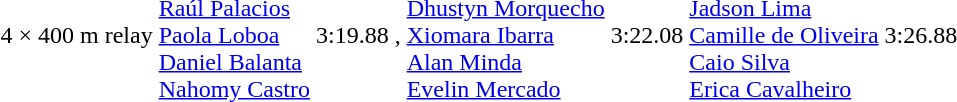<table>
<tr>
<td>4 × 400 m relay</td>
<td><br><a href='#'>Raúl Palacios</a><br><a href='#'>Paola Loboa</a><br><a href='#'>Daniel Balanta</a><br><a href='#'>Nahomy Castro</a></td>
<td>3:19.88 , </td>
<td><br><a href='#'>Dhustyn Morquecho</a><br><a href='#'>Xiomara Ibarra</a><br><a href='#'>Alan Minda</a><br><a href='#'>Evelin Mercado</a></td>
<td>3:22.08</td>
<td><br><a href='#'>Jadson Lima</a><br><a href='#'>Camille de Oliveira</a><br><a href='#'>Caio Silva</a><br><a href='#'>Erica Cavalheiro</a></td>
<td>3:26.88</td>
</tr>
</table>
